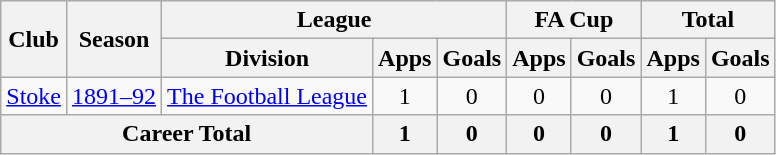<table class="wikitable" style="text-align: center;">
<tr>
<th rowspan="2">Club</th>
<th rowspan="2">Season</th>
<th colspan="3">League</th>
<th colspan="2">FA Cup</th>
<th colspan="2">Total</th>
</tr>
<tr>
<th>Division</th>
<th>Apps</th>
<th>Goals</th>
<th>Apps</th>
<th>Goals</th>
<th>Apps</th>
<th>Goals</th>
</tr>
<tr>
<td><a href='#'>Stoke</a></td>
<td><a href='#'>1891–92</a></td>
<td><a href='#'>The Football League</a></td>
<td>1</td>
<td>0</td>
<td>0</td>
<td>0</td>
<td>1</td>
<td>0</td>
</tr>
<tr>
<th colspan=3>Career Total</th>
<th>1</th>
<th>0</th>
<th>0</th>
<th>0</th>
<th>1</th>
<th>0</th>
</tr>
</table>
